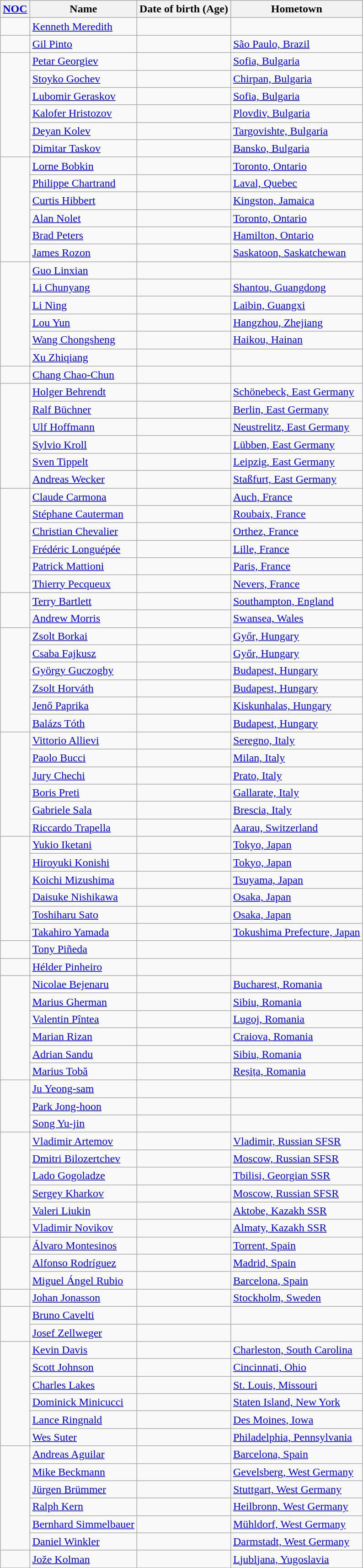<table class="wikitable sortable">
<tr>
<th><a href='#'>NOC</a></th>
<th>Name</th>
<th>Date of birth (Age)</th>
<th>Hometown</th>
</tr>
<tr>
<td></td>
<td><a href='#'>Kenneth Meredith</a></td>
<td></td>
<td></td>
</tr>
<tr>
<td></td>
<td><a href='#'>Gil Pinto</a></td>
<td></td>
<td><a href='#'>São Paulo, Brazil</a></td>
</tr>
<tr>
<td rowspan="6"></td>
<td><a href='#'>Petar Georgiev</a></td>
<td></td>
<td><a href='#'>Sofia, Bulgaria</a></td>
</tr>
<tr>
<td><a href='#'>Stoyko Gochev</a></td>
<td></td>
<td><a href='#'>Chirpan, Bulgaria</a></td>
</tr>
<tr>
<td><a href='#'>Lubomir Geraskov</a></td>
<td></td>
<td><a href='#'>Sofia, Bulgaria</a></td>
</tr>
<tr>
<td><a href='#'>Kalofer Hristozov</a></td>
<td></td>
<td><a href='#'>Plovdiv, Bulgaria</a></td>
</tr>
<tr>
<td><a href='#'>Deyan Kolev</a></td>
<td></td>
<td><a href='#'>Targovishte, Bulgaria</a></td>
</tr>
<tr>
<td><a href='#'>Dimitar Taskov</a></td>
<td></td>
<td><a href='#'>Bansko, Bulgaria</a></td>
</tr>
<tr>
<td rowspan="6"></td>
<td><a href='#'>Lorne Bobkin</a></td>
<td></td>
<td><a href='#'>Toronto, Ontario</a></td>
</tr>
<tr>
<td><a href='#'>Philippe Chartrand</a></td>
<td></td>
<td><a href='#'>Laval, Quebec</a></td>
</tr>
<tr>
<td><a href='#'>Curtis Hibbert</a></td>
<td></td>
<td><a href='#'>Kingston, Jamaica</a></td>
</tr>
<tr>
<td><a href='#'>Alan Nolet</a></td>
<td></td>
<td><a href='#'>Toronto, Ontario</a></td>
</tr>
<tr>
<td><a href='#'>Brad Peters</a></td>
<td></td>
<td><a href='#'>Hamilton, Ontario</a></td>
</tr>
<tr>
<td><a href='#'>James Rozon</a></td>
<td></td>
<td><a href='#'>Saskatoon, Saskatchewan</a></td>
</tr>
<tr>
<td rowspan="6"></td>
<td><a href='#'>Guo Linxian</a></td>
<td></td>
<td></td>
</tr>
<tr>
<td><a href='#'>Li Chunyang</a></td>
<td></td>
<td><a href='#'>Shantou, Guangdong</a></td>
</tr>
<tr>
<td><a href='#'>Li Ning</a></td>
<td></td>
<td><a href='#'>Laibin, Guangxi</a></td>
</tr>
<tr>
<td><a href='#'>Lou Yun</a></td>
<td></td>
<td><a href='#'>Hangzhou, Zhejiang</a></td>
</tr>
<tr>
<td><a href='#'>Wang Chongsheng</a></td>
<td></td>
<td><a href='#'>Haikou, Hainan</a></td>
</tr>
<tr>
<td><a href='#'>Xu Zhiqiang</a></td>
<td></td>
<td></td>
</tr>
<tr>
<td></td>
<td><a href='#'>Chang Chao-Chun</a></td>
<td></td>
<td></td>
</tr>
<tr>
<td rowspan="6"></td>
<td><a href='#'>Holger Behrendt</a></td>
<td></td>
<td><a href='#'>Schönebeck, East Germany</a></td>
</tr>
<tr>
<td><a href='#'>Ralf Büchner</a></td>
<td></td>
<td><a href='#'>Berlin, East Germany</a></td>
</tr>
<tr>
<td><a href='#'>Ulf Hoffmann</a></td>
<td></td>
<td><a href='#'>Neustrelitz, East Germany</a></td>
</tr>
<tr>
<td><a href='#'>Sylvio Kroll</a></td>
<td></td>
<td><a href='#'>Lübben, East Germany</a></td>
</tr>
<tr>
<td><a href='#'>Sven Tippelt</a></td>
<td></td>
<td><a href='#'>Leipzig, East Germany</a></td>
</tr>
<tr>
<td><a href='#'>Andreas Wecker</a></td>
<td></td>
<td><a href='#'>Staßfurt, East Germany</a></td>
</tr>
<tr>
<td rowspan="6"></td>
<td><a href='#'>Claude Carmona</a></td>
<td></td>
<td><a href='#'>Auch, France</a></td>
</tr>
<tr>
<td><a href='#'>Stéphane Cauterman</a></td>
<td></td>
<td><a href='#'>Roubaix, France</a></td>
</tr>
<tr>
<td><a href='#'>Christian Chevalier</a></td>
<td></td>
<td><a href='#'>Orthez, France</a></td>
</tr>
<tr>
<td><a href='#'>Frédéric Longuépée</a></td>
<td></td>
<td><a href='#'>Lille, France</a></td>
</tr>
<tr>
<td><a href='#'>Patrick Mattioni</a></td>
<td></td>
<td><a href='#'>Paris, France</a></td>
</tr>
<tr>
<td><a href='#'>Thierry Pecqueux</a></td>
<td></td>
<td><a href='#'>Nevers, France</a></td>
</tr>
<tr>
<td rowspan="2"></td>
<td><a href='#'>Terry Bartlett</a></td>
<td></td>
<td><a href='#'>Southampton, England</a></td>
</tr>
<tr>
<td><a href='#'>Andrew Morris</a></td>
<td></td>
<td><a href='#'>Swansea, Wales</a></td>
</tr>
<tr>
<td rowspan="6"></td>
<td><a href='#'>Zsolt Borkai</a></td>
<td></td>
<td><a href='#'>Győr, Hungary</a></td>
</tr>
<tr>
<td><a href='#'>Csaba Fajkusz</a></td>
<td></td>
<td><a href='#'>Győr, Hungary</a></td>
</tr>
<tr>
<td><a href='#'>György Guczoghy</a></td>
<td></td>
<td><a href='#'>Budapest, Hungary</a></td>
</tr>
<tr>
<td><a href='#'>Zsolt Horváth</a></td>
<td></td>
<td><a href='#'>Budapest, Hungary</a></td>
</tr>
<tr>
<td><a href='#'>Jenő Paprika</a></td>
<td></td>
<td><a href='#'>Kiskunhalas, Hungary</a></td>
</tr>
<tr>
<td><a href='#'>Balázs Tóth</a></td>
<td></td>
<td><a href='#'>Budapest, Hungary</a></td>
</tr>
<tr>
<td rowspan="6"></td>
<td><a href='#'>Vittorio Allievi</a></td>
<td></td>
<td><a href='#'>Seregno, Italy</a></td>
</tr>
<tr>
<td><a href='#'>Paolo Bucci</a></td>
<td></td>
<td><a href='#'>Milan, Italy</a></td>
</tr>
<tr>
<td><a href='#'>Jury Chechi</a></td>
<td></td>
<td><a href='#'>Prato, Italy</a></td>
</tr>
<tr>
<td><a href='#'>Boris Preti</a></td>
<td></td>
<td><a href='#'>Gallarate, Italy</a></td>
</tr>
<tr>
<td><a href='#'>Gabriele Sala</a></td>
<td></td>
<td><a href='#'>Brescia, Italy</a></td>
</tr>
<tr>
<td><a href='#'>Riccardo Trapella</a></td>
<td></td>
<td><a href='#'>Aarau, Switzerland</a></td>
</tr>
<tr>
<td rowspan="6"></td>
<td><a href='#'>Yukio Iketani</a></td>
<td></td>
<td><a href='#'>Tokyo, Japan</a></td>
</tr>
<tr>
<td><a href='#'>Hiroyuki Konishi</a></td>
<td></td>
<td><a href='#'>Tokyo, Japan</a></td>
</tr>
<tr>
<td><a href='#'>Koichi Mizushima</a></td>
<td></td>
<td><a href='#'>Tsuyama, Japan</a></td>
</tr>
<tr>
<td><a href='#'>Daisuke Nishikawa</a></td>
<td></td>
<td><a href='#'>Osaka, Japan</a></td>
</tr>
<tr>
<td><a href='#'>Toshiharu Sato</a></td>
<td></td>
<td><a href='#'>Osaka, Japan</a></td>
</tr>
<tr>
<td><a href='#'>Takahiro Yamada</a></td>
<td></td>
<td><a href='#'>Tokushima Prefecture, Japan</a></td>
</tr>
<tr>
<td></td>
<td><a href='#'>Tony Piñeda</a></td>
<td></td>
<td></td>
</tr>
<tr>
<td></td>
<td><a href='#'>Hélder Pinheiro</a></td>
<td></td>
<td></td>
</tr>
<tr>
<td rowspan="6"></td>
<td><a href='#'>Nicolae Bejenaru</a></td>
<td></td>
<td><a href='#'>Bucharest, Romania</a></td>
</tr>
<tr>
<td><a href='#'>Marius Gherman</a></td>
<td></td>
<td><a href='#'>Sibiu, Romania</a></td>
</tr>
<tr>
<td><a href='#'>Valentin Pîntea</a></td>
<td></td>
<td><a href='#'>Lugoj, Romania</a></td>
</tr>
<tr>
<td><a href='#'>Marian Rizan</a></td>
<td></td>
<td><a href='#'>Craiova, Romania</a></td>
</tr>
<tr>
<td><a href='#'>Adrian Sandu</a></td>
<td></td>
<td><a href='#'>Sibiu, Romania</a></td>
</tr>
<tr>
<td><a href='#'>Marius Tobă</a></td>
<td></td>
<td><a href='#'>Reșița, Romania</a></td>
</tr>
<tr>
<td rowspan="3"></td>
<td><a href='#'>Ju Yeong-sam</a></td>
<td></td>
<td></td>
</tr>
<tr>
<td><a href='#'>Park Jong-hoon</a></td>
<td></td>
<td></td>
</tr>
<tr>
<td><a href='#'>Song Yu-jin</a></td>
<td></td>
<td></td>
</tr>
<tr>
<td rowspan="6"></td>
<td><a href='#'>Vladimir Artemov</a></td>
<td></td>
<td><a href='#'>Vladimir, Russian SFSR</a></td>
</tr>
<tr>
<td><a href='#'>Dmitri Bilozertchev</a></td>
<td></td>
<td><a href='#'>Moscow, Russian SFSR</a></td>
</tr>
<tr>
<td><a href='#'>Lado Gogoladze</a></td>
<td></td>
<td><a href='#'>Tbilisi, Georgian SSR</a></td>
</tr>
<tr>
<td><a href='#'>Sergey Kharkov</a></td>
<td></td>
<td><a href='#'>Moscow, Russian SFSR</a></td>
</tr>
<tr>
<td><a href='#'>Valeri Liukin</a></td>
<td></td>
<td><a href='#'>Aktobe, Kazakh SSR</a></td>
</tr>
<tr>
<td><a href='#'>Vladimir Novikov</a></td>
<td></td>
<td><a href='#'>Almaty, Kazakh SSR</a></td>
</tr>
<tr>
<td rowspan="3"></td>
<td><a href='#'>Álvaro Montesinos</a></td>
<td></td>
<td><a href='#'>Torrent, Spain</a></td>
</tr>
<tr>
<td><a href='#'>Alfonso Rodríguez</a></td>
<td></td>
<td><a href='#'>Madrid, Spain</a></td>
</tr>
<tr>
<td><a href='#'>Miguel Ángel Rubio</a></td>
<td></td>
<td><a href='#'>Barcelona, Spain</a></td>
</tr>
<tr>
<td></td>
<td><a href='#'>Johan Jonasson</a></td>
<td></td>
<td><a href='#'>Stockholm, Sweden</a></td>
</tr>
<tr>
<td rowspan="2"></td>
<td><a href='#'>Bruno Cavelti</a></td>
<td></td>
<td></td>
</tr>
<tr>
<td><a href='#'>Josef Zellweger</a></td>
<td></td>
<td></td>
</tr>
<tr>
<td rowspan="6"></td>
<td><a href='#'>Kevin Davis</a></td>
<td></td>
<td><a href='#'>Charleston, South Carolina</a></td>
</tr>
<tr>
<td><a href='#'>Scott Johnson</a></td>
<td></td>
<td><a href='#'>Cincinnati, Ohio</a></td>
</tr>
<tr>
<td><a href='#'>Charles Lakes</a></td>
<td></td>
<td><a href='#'>St. Louis, Missouri</a></td>
</tr>
<tr>
<td><a href='#'>Dominick Minicucci</a></td>
<td></td>
<td><a href='#'>Staten Island, New York</a></td>
</tr>
<tr>
<td><a href='#'>Lance Ringnald</a></td>
<td></td>
<td><a href='#'>Des Moines, Iowa</a></td>
</tr>
<tr>
<td><a href='#'>Wes Suter</a></td>
<td></td>
<td><a href='#'>Philadelphia, Pennsylvania</a></td>
</tr>
<tr>
<td rowspan="6"></td>
<td><a href='#'>Andreas Aguilar</a></td>
<td></td>
<td><a href='#'>Barcelona, Spain</a></td>
</tr>
<tr>
<td><a href='#'>Mike Beckmann</a></td>
<td></td>
<td><a href='#'>Gevelsberg, West Germany</a></td>
</tr>
<tr>
<td><a href='#'>Jürgen Brümmer</a></td>
<td></td>
<td><a href='#'>Stuttgart, West Germany</a></td>
</tr>
<tr>
<td><a href='#'>Ralph Kern</a></td>
<td></td>
<td><a href='#'>Heilbronn, West Germany</a></td>
</tr>
<tr>
<td><a href='#'>Bernhard Simmelbauer</a></td>
<td></td>
<td><a href='#'>Mühldorf, West Germany</a></td>
</tr>
<tr>
<td><a href='#'>Daniel Winkler</a></td>
<td></td>
<td><a href='#'>Darmstadt, West Germany</a></td>
</tr>
<tr>
<td></td>
<td><a href='#'>Jože Kolman</a></td>
<td></td>
<td><a href='#'>Ljubljana, Yugoslavia</a></td>
</tr>
</table>
